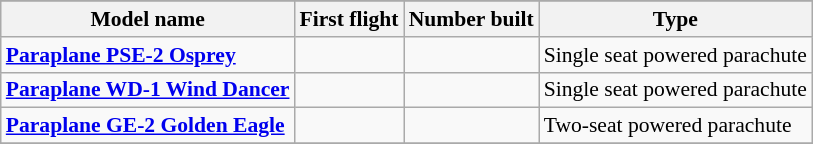<table class="wikitable" align=center style="font-size:90%;">
<tr>
</tr>
<tr style="background:#efefef;">
<th>Model name</th>
<th>First flight</th>
<th>Number built</th>
<th>Type</th>
</tr>
<tr>
<td align=left><strong><a href='#'>Paraplane PSE-2 Osprey</a></strong></td>
<td align=center></td>
<td align=center></td>
<td align=left>Single seat powered parachute</td>
</tr>
<tr>
<td align=left><strong><a href='#'>Paraplane WD-1 Wind Dancer</a></strong></td>
<td align=center></td>
<td align=center></td>
<td align=left>Single seat powered parachute</td>
</tr>
<tr>
<td align=left><strong><a href='#'>Paraplane GE-2 Golden Eagle</a></strong></td>
<td align=center></td>
<td align=center></td>
<td align=left>Two-seat powered parachute</td>
</tr>
<tr>
</tr>
</table>
